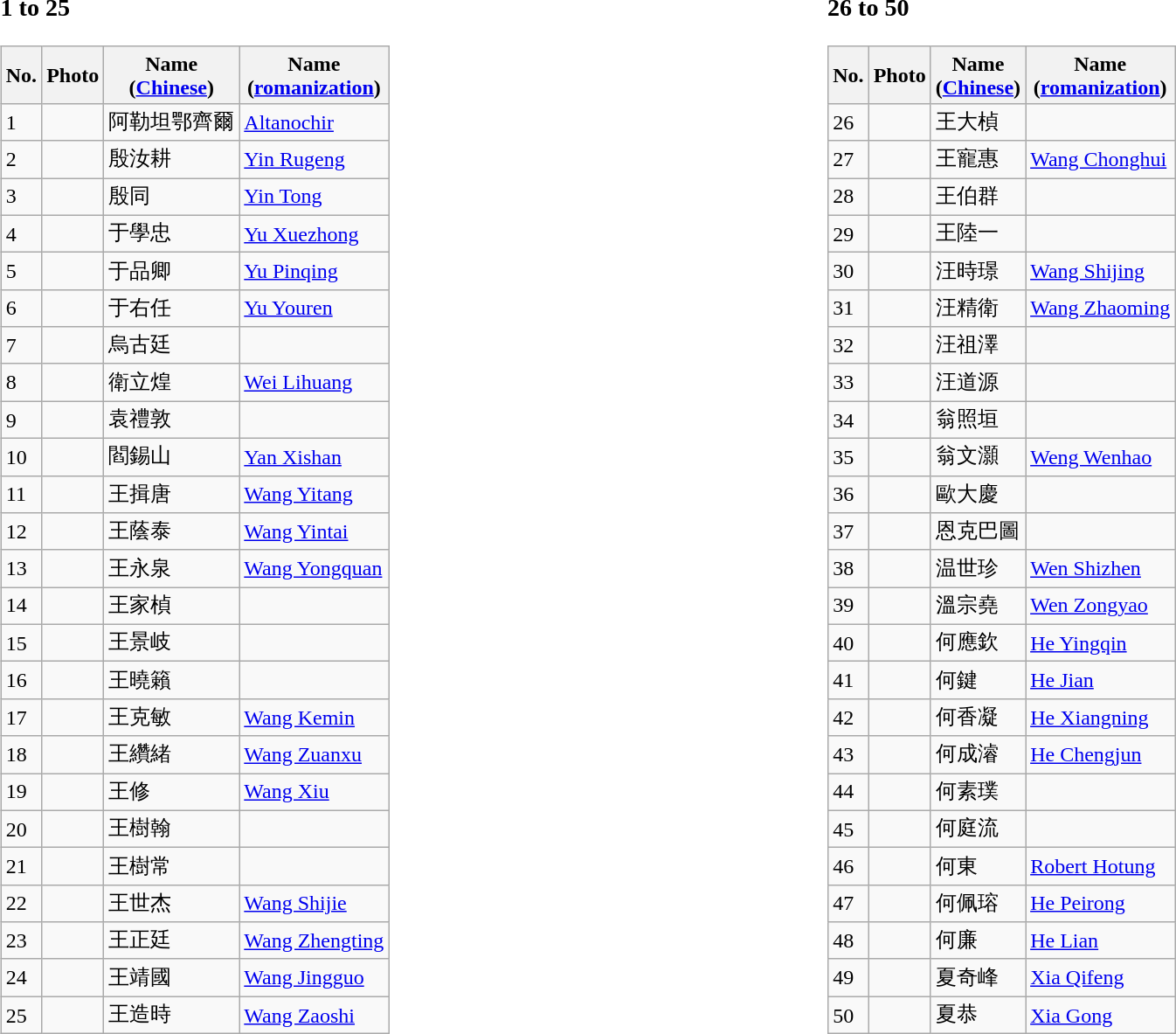<table style="width:100%;">
<tr>
<td style="text-align:left; width:50%; vertical-align:top;"><br><h3>1 to 25</h3><table class="wikitable">
<tr>
<th>No.</th>
<th>Photo</th>
<th>Name<br>(<a href='#'>Chinese</a>)</th>
<th>Name<br>(<a href='#'>romanization</a>)</th>
</tr>
<tr>
<td>1</td>
<td></td>
<td>阿勒坦鄂齊爾</td>
<td><a href='#'>Altanochir</a></td>
</tr>
<tr>
<td>2</td>
<td></td>
<td>殷汝耕</td>
<td><a href='#'>Yin Rugeng</a></td>
</tr>
<tr>
<td>3</td>
<td></td>
<td>殷同</td>
<td><a href='#'>Yin Tong</a></td>
</tr>
<tr>
<td>4</td>
<td></td>
<td>于學忠</td>
<td><a href='#'>Yu Xuezhong</a></td>
</tr>
<tr>
<td>5</td>
<td></td>
<td>于品卿</td>
<td><a href='#'>Yu Pinqing</a></td>
</tr>
<tr>
<td>6</td>
<td></td>
<td>于右任</td>
<td><a href='#'>Yu Youren</a></td>
</tr>
<tr>
<td>7</td>
<td></td>
<td>烏古廷</td>
<td></td>
</tr>
<tr>
<td>8</td>
<td></td>
<td>衛立煌</td>
<td><a href='#'>Wei Lihuang</a></td>
</tr>
<tr>
<td>9</td>
<td></td>
<td>袁禮敦</td>
<td></td>
</tr>
<tr>
<td>10</td>
<td></td>
<td>閻錫山</td>
<td><a href='#'>Yan Xishan</a></td>
</tr>
<tr>
<td>11</td>
<td></td>
<td>王揖唐</td>
<td><a href='#'>Wang Yitang</a></td>
</tr>
<tr>
<td>12</td>
<td></td>
<td>王蔭泰</td>
<td><a href='#'>Wang Yintai</a></td>
</tr>
<tr>
<td>13</td>
<td></td>
<td>王永泉</td>
<td><a href='#'>Wang Yongquan</a></td>
</tr>
<tr>
<td>14</td>
<td></td>
<td>王家楨</td>
<td></td>
</tr>
<tr>
<td>15</td>
<td></td>
<td>王景岐</td>
<td></td>
</tr>
<tr>
<td>16</td>
<td></td>
<td>王曉籟</td>
<td></td>
</tr>
<tr>
<td>17</td>
<td></td>
<td>王克敏</td>
<td><a href='#'>Wang Kemin</a></td>
</tr>
<tr>
<td>18</td>
<td></td>
<td>王纘緒</td>
<td><a href='#'>Wang Zuanxu</a></td>
</tr>
<tr>
<td>19</td>
<td></td>
<td>王修</td>
<td><a href='#'>Wang Xiu</a></td>
</tr>
<tr>
<td>20</td>
<td></td>
<td>王樹翰</td>
<td></td>
</tr>
<tr>
<td>21</td>
<td></td>
<td>王樹常</td>
<td></td>
</tr>
<tr>
<td>22</td>
<td></td>
<td>王世杰</td>
<td><a href='#'>Wang Shijie</a></td>
</tr>
<tr>
<td>23</td>
<td></td>
<td>王正廷</td>
<td><a href='#'>Wang Zhengting</a></td>
</tr>
<tr>
<td>24</td>
<td></td>
<td>王靖國</td>
<td><a href='#'>Wang Jingguo</a></td>
</tr>
<tr>
<td>25</td>
<td></td>
<td>王造時</td>
<td><a href='#'>Wang Zaoshi</a></td>
</tr>
</table>
</td>
<td style="text-align:left; width:50%; vertical-align:top;"><br><h3>26 to 50</h3><table class="wikitable">
<tr>
<th>No.</th>
<th>Photo</th>
<th>Name<br>(<a href='#'>Chinese</a>)</th>
<th>Name<br>(<a href='#'>romanization</a>)</th>
</tr>
<tr>
<td>26</td>
<td></td>
<td>王大楨</td>
<td></td>
</tr>
<tr>
<td>27</td>
<td></td>
<td>王寵惠</td>
<td><a href='#'>Wang Chonghui</a></td>
</tr>
<tr>
<td>28</td>
<td></td>
<td>王伯群</td>
<td></td>
</tr>
<tr>
<td>29</td>
<td></td>
<td>王陸一</td>
<td></td>
</tr>
<tr>
<td>30</td>
<td></td>
<td>汪時璟</td>
<td><a href='#'>Wang Shijing</a></td>
</tr>
<tr>
<td>31</td>
<td></td>
<td>汪精衛</td>
<td><a href='#'>Wang Zhaoming</a></td>
</tr>
<tr>
<td>32</td>
<td></td>
<td>汪祖澤</td>
<td></td>
</tr>
<tr>
<td>33</td>
<td></td>
<td>汪道源</td>
<td></td>
</tr>
<tr>
<td>34</td>
<td></td>
<td>翁照垣</td>
<td></td>
</tr>
<tr>
<td>35</td>
<td></td>
<td>翁文灝</td>
<td><a href='#'>Weng Wenhao</a></td>
</tr>
<tr>
<td>36</td>
<td></td>
<td>歐大慶</td>
<td></td>
</tr>
<tr>
<td>37</td>
<td></td>
<td>恩克巴圖</td>
<td></td>
</tr>
<tr>
<td>38</td>
<td></td>
<td>温世珍</td>
<td><a href='#'>Wen Shizhen</a></td>
</tr>
<tr>
<td>39</td>
<td></td>
<td>溫宗堯</td>
<td><a href='#'>Wen Zongyao</a></td>
</tr>
<tr>
<td>40</td>
<td></td>
<td>何應欽</td>
<td><a href='#'>He Yingqin</a></td>
</tr>
<tr>
<td>41</td>
<td></td>
<td>何鍵</td>
<td><a href='#'>He Jian</a></td>
</tr>
<tr>
<td>42</td>
<td></td>
<td>何香凝</td>
<td><a href='#'>He Xiangning</a></td>
</tr>
<tr>
<td>43</td>
<td></td>
<td>何成濬</td>
<td><a href='#'>He Chengjun</a></td>
</tr>
<tr>
<td>44</td>
<td></td>
<td>何素璞</td>
<td></td>
</tr>
<tr>
<td>45</td>
<td></td>
<td>何庭流</td>
<td></td>
</tr>
<tr>
<td>46</td>
<td></td>
<td>何東</td>
<td><a href='#'>Robert Hotung</a></td>
</tr>
<tr>
<td>47</td>
<td></td>
<td>何佩瑢</td>
<td><a href='#'>He Peirong</a></td>
</tr>
<tr>
<td>48</td>
<td></td>
<td>何廉</td>
<td><a href='#'>He Lian</a></td>
</tr>
<tr>
<td>49</td>
<td></td>
<td>夏奇峰</td>
<td><a href='#'>Xia Qifeng</a></td>
</tr>
<tr>
<td>50</td>
<td></td>
<td>夏恭</td>
<td><a href='#'>Xia Gong</a></td>
</tr>
</table>
</td>
</tr>
</table>
